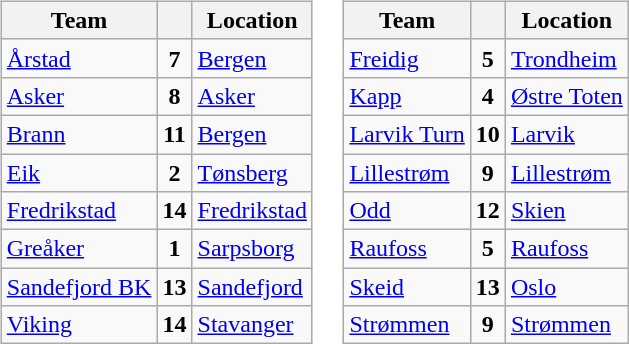<table border="0">
<tr>
<td valign="top"><br><table class="wikitable sortable" border="1">
<tr>
<th>Team</th>
<th></th>
<th>Location</th>
</tr>
<tr>
<td><a href='#'>Årstad</a></td>
<td align="center"><strong>7</strong></td>
<td><a href='#'>Bergen</a></td>
</tr>
<tr>
<td><a href='#'>Asker</a></td>
<td align="center"><strong>8</strong></td>
<td><a href='#'>Asker</a></td>
</tr>
<tr>
<td><a href='#'>Brann</a></td>
<td align="center"><strong>11</strong></td>
<td><a href='#'>Bergen</a></td>
</tr>
<tr>
<td><a href='#'>Eik</a></td>
<td align="center"><strong>2</strong></td>
<td><a href='#'>Tønsberg</a></td>
</tr>
<tr>
<td><a href='#'>Fredrikstad</a></td>
<td align="center"><strong>14</strong></td>
<td><a href='#'>Fredrikstad</a></td>
</tr>
<tr>
<td><a href='#'>Greåker</a></td>
<td align="center"><strong>1</strong></td>
<td><a href='#'>Sarpsborg</a></td>
</tr>
<tr>
<td><a href='#'>Sandefjord BK</a></td>
<td align="center"><strong>13</strong></td>
<td><a href='#'>Sandefjord</a></td>
</tr>
<tr>
<td><a href='#'>Viking</a></td>
<td align="center"><strong>14</strong></td>
<td><a href='#'>Stavanger</a></td>
</tr>
</table>
</td>
<td valign="top"><br><table class="wikitable sortable" border="1">
<tr>
<th>Team</th>
<th></th>
<th>Location</th>
</tr>
<tr>
<td><a href='#'>Freidig</a></td>
<td align="center"><strong>5</strong></td>
<td><a href='#'>Trondheim</a></td>
</tr>
<tr>
<td><a href='#'>Kapp</a></td>
<td align="center"><strong>4</strong></td>
<td><a href='#'>Østre Toten</a></td>
</tr>
<tr>
<td><a href='#'>Larvik Turn</a></td>
<td align="center"><strong>10</strong></td>
<td><a href='#'>Larvik</a></td>
</tr>
<tr>
<td><a href='#'>Lillestrøm</a></td>
<td align="center"><strong>9</strong></td>
<td><a href='#'>Lillestrøm</a></td>
</tr>
<tr>
<td><a href='#'>Odd</a></td>
<td align="center"><strong>12</strong></td>
<td><a href='#'>Skien</a></td>
</tr>
<tr>
<td><a href='#'>Raufoss</a></td>
<td align="center"><strong>5</strong></td>
<td><a href='#'>Raufoss</a></td>
</tr>
<tr>
<td><a href='#'>Skeid</a></td>
<td align="center"><strong>13</strong></td>
<td><a href='#'>Oslo</a></td>
</tr>
<tr>
<td><a href='#'>Strømmen</a></td>
<td align="center"><strong>9</strong></td>
<td><a href='#'>Strømmen</a></td>
</tr>
</table>
</td>
</tr>
</table>
